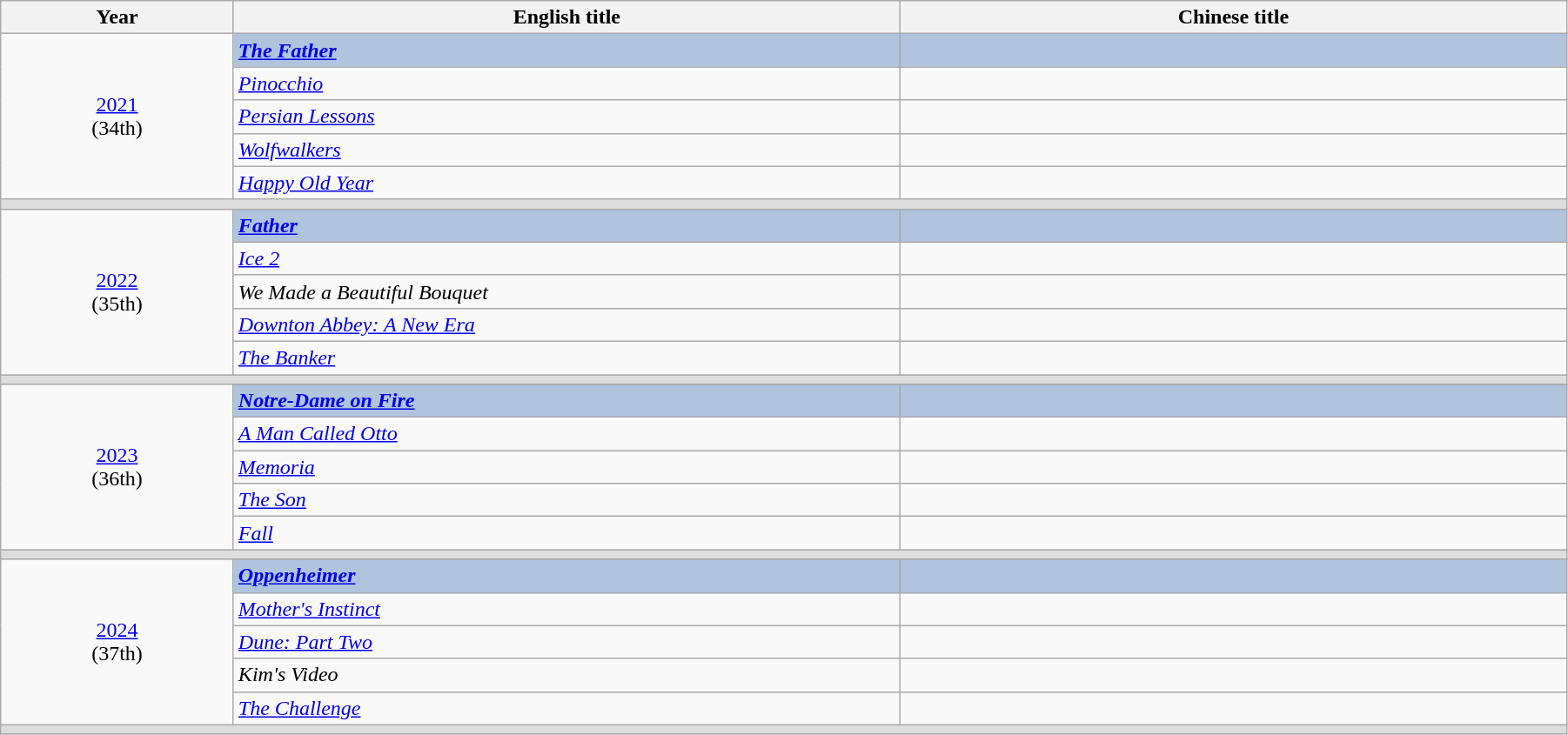<table class="wikitable" width="95%" cellpadding="5">
<tr>
<th width="100"><strong>Year</strong></th>
<th width="300"><strong>English title</strong></th>
<th width="300"><strong>Chinese title</strong></th>
</tr>
<tr>
<td rowspan="5" style="text-align:center;"><a href='#'>2021</a><br>(34th)</td>
<td style="background:#B0C4DE;"><strong><em><a href='#'>The Father</a></em></strong></td>
<td style="background:#B0C4DE;"><strong></strong></td>
</tr>
<tr>
<td><em><a href='#'>Pinocchio</a></em></td>
<td></td>
</tr>
<tr>
<td><em><a href='#'>Persian Lessons</a></em></td>
<td></td>
</tr>
<tr>
<td><em><a href='#'>Wolfwalkers</a></em></td>
<td></td>
</tr>
<tr>
<td><em><a href='#'>Happy Old Year</a></em></td>
<td></td>
</tr>
<tr bgcolor=#DDDDDD>
<td colspan=5></td>
</tr>
<tr>
<td rowspan="5" style="text-align:center;"><a href='#'>2022</a> <br>(35th)</td>
<td style="background:#B0C4DE;"><strong><em><a href='#'>Father</a></em></strong></td>
<td style="background:#B0C4DE;"><strong></strong></td>
</tr>
<tr>
<td><em><a href='#'>Ice 2</a></em></td>
<td></td>
</tr>
<tr>
<td><em>We Made a Beautiful Bouquet</em></td>
<td></td>
</tr>
<tr>
<td><em><a href='#'>Downton Abbey: A New Era</a></em></td>
<td></td>
</tr>
<tr>
<td><em><a href='#'>The Banker</a></em></td>
<td></td>
</tr>
<tr bgcolor=#DDDDDD>
<td colspan=5></td>
</tr>
<tr>
<td rowspan="6" style="text-align:center;"><a href='#'>2023</a><br>(36th)</td>
</tr>
<tr style="background:#B0C4DE;">
<td><strong><em><a href='#'>Notre-Dame on Fire</a></em></strong></td>
<td></td>
</tr>
<tr>
<td><em><a href='#'>A Man Called Otto</a></em></td>
<td><em></em></td>
</tr>
<tr>
<td><em><a href='#'>Memoria</a></em></td>
<td></td>
</tr>
<tr>
<td><em><a href='#'>The Son</a></em></td>
<td></td>
</tr>
<tr>
<td><em><a href='#'>Fall</a></em></td>
<td></td>
</tr>
<tr bgcolor=#DDDDDD>
<td colspan=5></td>
</tr>
<tr>
<td rowspan="6" style="text-align:center;"><a href='#'>2024</a><br>(37th)</td>
</tr>
<tr style="background:#B0C4DE;">
<td><strong><em><a href='#'>Oppenheimer</a></em></strong></td>
<td></td>
</tr>
<tr>
<td><em><a href='#'>Mother's Instinct</a></em></td>
<td><em></em></td>
</tr>
<tr>
<td><em><a href='#'>Dune: Part Two</a></em></td>
<td></td>
</tr>
<tr>
<td><em>Kim's Video</em></td>
<td></td>
</tr>
<tr>
<td><em><a href='#'>The Challenge</a></em></td>
<td></td>
</tr>
<tr bgcolor=#DDDDDD>
<td colspan=5></td>
</tr>
</table>
